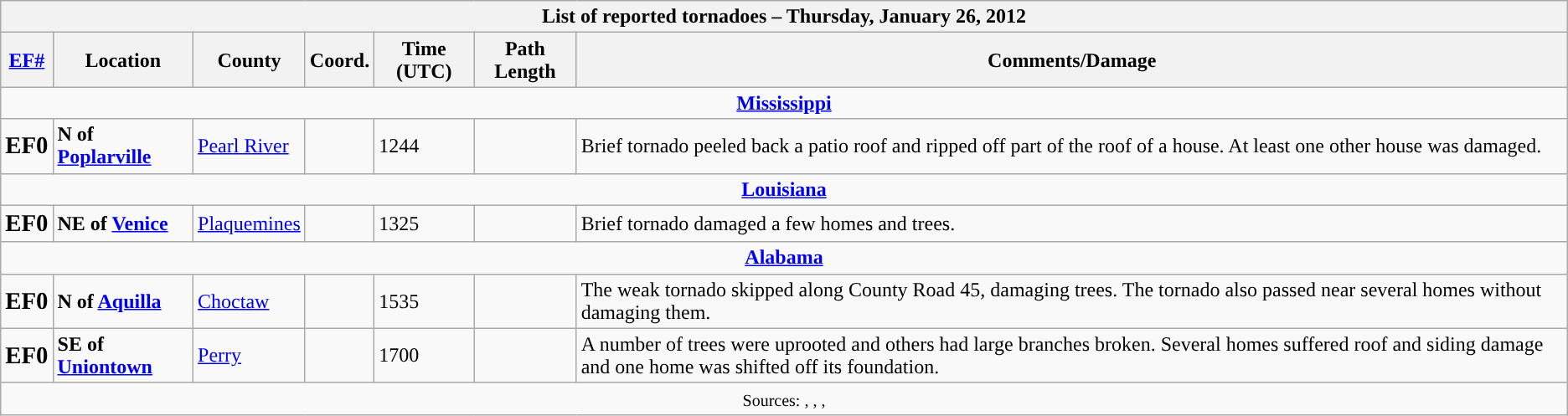<table class="wikitable collapsible" width"100%">
<tr>
<th colspan="7">List of reported tornadoes – Thursday, January 26, 2012</th>
</tr>
<tr>
<th><a href='#'>EF#</a></th>
<th>Location</th>
<th>County</th>
<th>Coord.</th>
<th>Time (UTC)</th>
<th>Path Length</th>
<th>Comments/Damage</th>
</tr>
<tr>
<td colspan="7" style="text-align:center;"><strong><a href='#'>Mississippi</a></strong></td>
</tr>
<tr>
<td><big><strong>EF0</strong></big></td>
<td><strong>N of <a href='#'>Poplarville</a></strong></td>
<td><a href='#'>Pearl River</a></td>
<td></td>
<td>1244</td>
<td></td>
<td>Brief tornado peeled back a patio roof and ripped off part of the roof of a house. At least one other house was damaged.</td>
</tr>
<tr>
<td colspan="7" style="text-align:center;"><strong><a href='#'>Louisiana</a></strong></td>
</tr>
<tr>
<td><big><strong>EF0</strong></big></td>
<td><strong>NE of <a href='#'>Venice</a></strong></td>
<td><a href='#'>Plaquemines</a></td>
<td></td>
<td>1325</td>
<td></td>
<td>Brief tornado damaged a few homes and trees.</td>
</tr>
<tr>
<td colspan="7" style="text-align:center;"><strong><a href='#'>Alabama</a></strong></td>
</tr>
<tr>
<td><big><strong>EF0</strong></big></td>
<td><strong>N of <a href='#'>Aquilla</a></strong></td>
<td><a href='#'>Choctaw</a></td>
<td></td>
<td>1535</td>
<td></td>
<td>The weak tornado skipped along County Road 45, damaging trees. The tornado also passed near several homes without damaging them.</td>
</tr>
<tr>
<td><big><strong>EF0</strong></big></td>
<td><strong>SE of <a href='#'>Uniontown</a></strong></td>
<td><a href='#'>Perry</a></td>
<td></td>
<td>1700</td>
<td></td>
<td>A number of trees were uprooted and others had large branches broken. Several homes suffered roof and siding damage and one home was shifted off its foundation.</td>
</tr>
<tr>
<td colspan="7" style="text-align:center;"><small>Sources: , , , </small></td>
</tr>
</table>
